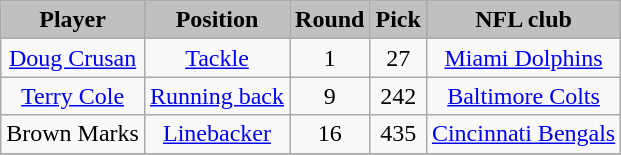<table class="wikitable" style="text-align:center;">
<tr style="background:#C0C0C0;">
<td><strong>Player</strong></td>
<td><strong>Position</strong></td>
<td><strong>Round</strong></td>
<td><strong>Pick</strong></td>
<td><strong>NFL club</strong></td>
</tr>
<tr align="center" bgcolor="">
<td><a href='#'>Doug Crusan</a></td>
<td><a href='#'>Tackle</a></td>
<td>1</td>
<td>27</td>
<td><a href='#'>Miami Dolphins</a></td>
</tr>
<tr align="center" bgcolor="">
<td><a href='#'>Terry Cole</a></td>
<td><a href='#'>Running back</a></td>
<td>9</td>
<td>242</td>
<td><a href='#'>Baltimore Colts</a></td>
</tr>
<tr align="center" bgcolor="">
<td>Brown Marks</td>
<td><a href='#'>Linebacker</a></td>
<td>16</td>
<td>435</td>
<td><a href='#'>Cincinnati Bengals</a></td>
</tr>
<tr align="center" bgcolor="">
</tr>
</table>
